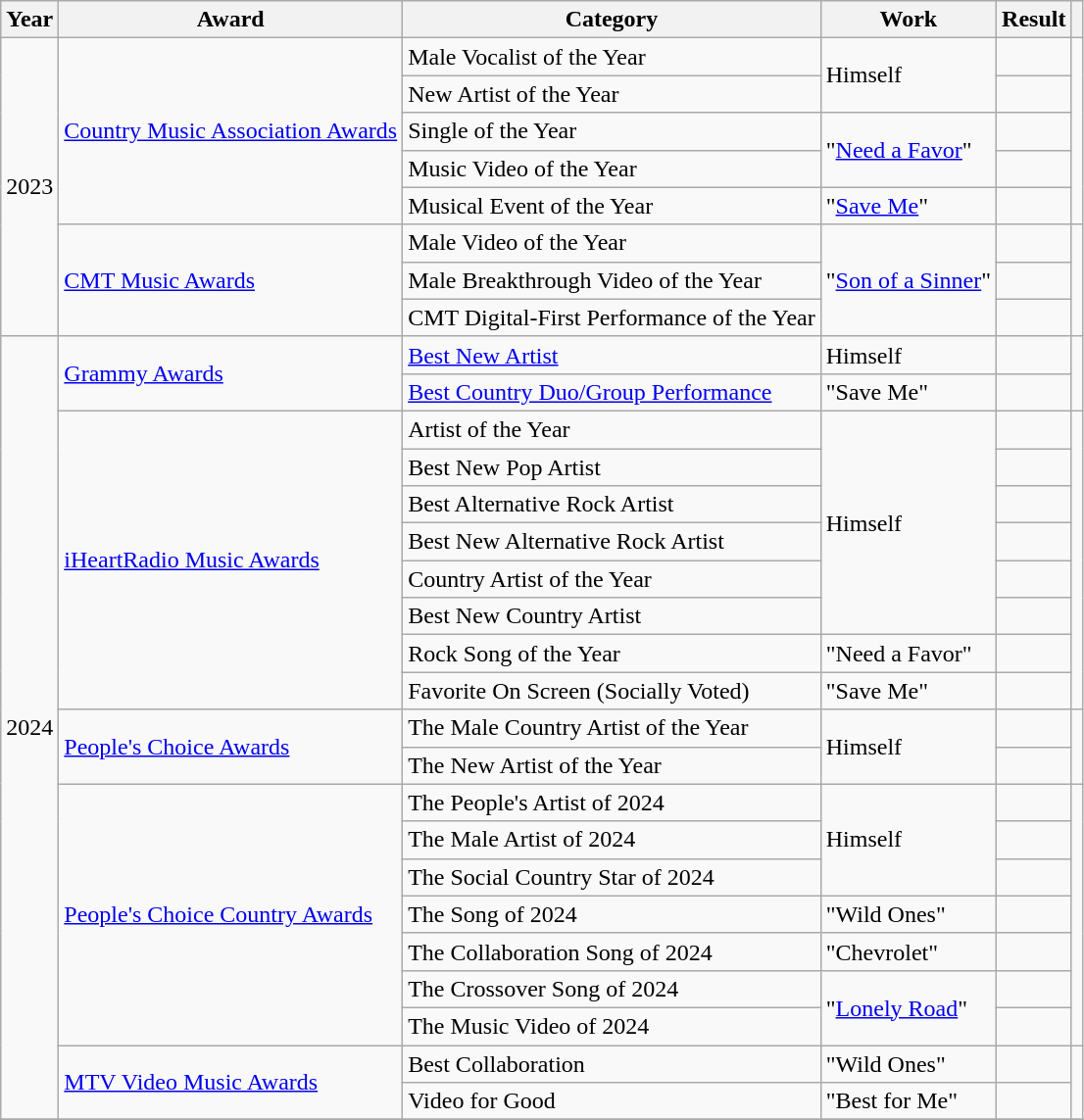<table class="wikitable">
<tr>
<th scope="col">Year</th>
<th scope="col">Award</th>
<th scope="col">Category</th>
<th scope="col">Work</th>
<th scope="col">Result</th>
<th scope="col"></th>
</tr>
<tr>
<td rowspan="8">2023</td>
<td rowspan="5"><a href='#'>Country Music Association Awards</a></td>
<td>Male Vocalist of the Year</td>
<td rowspan="2">Himself</td>
<td></td>
<td align="center" rowspan="5"></td>
</tr>
<tr>
<td>New Artist of the Year</td>
<td></td>
</tr>
<tr>
<td>Single of the Year</td>
<td rowspan="2">"<a href='#'>Need a Favor</a>"</td>
<td></td>
</tr>
<tr>
<td>Music Video of the Year</td>
<td></td>
</tr>
<tr>
<td>Musical Event of the Year</td>
<td>"<a href='#'>Save Me</a>" </td>
<td></td>
</tr>
<tr>
<td rowspan="3"><a href='#'>CMT Music Awards</a></td>
<td>Male Video of the Year</td>
<td rowspan="3">"<a href='#'>Son of a Sinner</a>"</td>
<td></td>
<td align="center" rowspan="3"></td>
</tr>
<tr>
<td>Male Breakthrough Video of the Year</td>
<td></td>
</tr>
<tr>
<td>CMT Digital-First Performance of the Year</td>
<td></td>
</tr>
<tr>
<td rowspan="21">2024</td>
<td rowspan="2"><a href='#'>Grammy Awards</a></td>
<td><a href='#'>Best New Artist</a></td>
<td>Himself</td>
<td></td>
<td align="center" rowspan="2"></td>
</tr>
<tr>
<td><a href='#'>Best Country Duo/Group Performance</a></td>
<td>"Save Me" </td>
<td></td>
</tr>
<tr>
<td rowspan="8"><a href='#'>iHeartRadio Music Awards</a></td>
<td>Artist of the Year</td>
<td rowspan="6">Himself</td>
<td></td>
<td align="center" rowspan="8"></td>
</tr>
<tr>
<td>Best New Pop Artist</td>
<td></td>
</tr>
<tr>
<td>Best Alternative Rock Artist</td>
<td></td>
</tr>
<tr>
<td>Best New Alternative Rock Artist</td>
<td></td>
</tr>
<tr>
<td>Country Artist of the Year</td>
<td></td>
</tr>
<tr>
<td>Best New Country Artist</td>
<td></td>
</tr>
<tr>
<td>Rock Song of the Year</td>
<td>"Need a Favor"</td>
<td></td>
</tr>
<tr>
<td>Favorite On Screen (Socially Voted)</td>
<td>"Save Me"</td>
<td></td>
</tr>
<tr>
<td rowspan="2"><a href='#'>People's Choice Awards</a></td>
<td>The Male Country Artist of the Year</td>
<td rowspan="2">Himself</td>
<td></td>
<td align="center" rowspan="2"></td>
</tr>
<tr>
<td>The New Artist of the Year</td>
<td></td>
</tr>
<tr>
<td rowspan="7"><a href='#'>People's Choice Country Awards</a></td>
<td>The People's Artist of 2024</td>
<td rowspan="3">Himself</td>
<td></td>
<td align="center" rowspan="7"></td>
</tr>
<tr>
<td>The Male Artist of 2024</td>
<td></td>
</tr>
<tr>
<td>The Social Country Star of 2024</td>
<td></td>
</tr>
<tr>
<td>The Song of 2024</td>
<td>"Wild Ones" </td>
<td></td>
</tr>
<tr>
<td>The Collaboration Song of 2024</td>
<td>"Chevrolet" </td>
<td></td>
</tr>
<tr>
<td>The Crossover Song of 2024</td>
<td rowspan="2">"<a href='#'>Lonely Road</a>" </td>
<td></td>
</tr>
<tr>
<td>The Music Video of 2024</td>
<td></td>
</tr>
<tr>
<td rowspan="2"><a href='#'>MTV Video Music Awards</a></td>
<td>Best Collaboration</td>
<td>"Wild Ones" </td>
<td></td>
<td align="center" rowspan="2"></td>
</tr>
<tr>
<td>Video for Good</td>
<td>"Best for Me" </td>
<td></td>
</tr>
<tr>
</tr>
</table>
